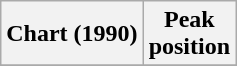<table class="wikitable plainrowheaders" style="text-align:center">
<tr>
<th scope="col">Chart (1990)</th>
<th scope="col">Peak<br> position</th>
</tr>
<tr>
</tr>
</table>
